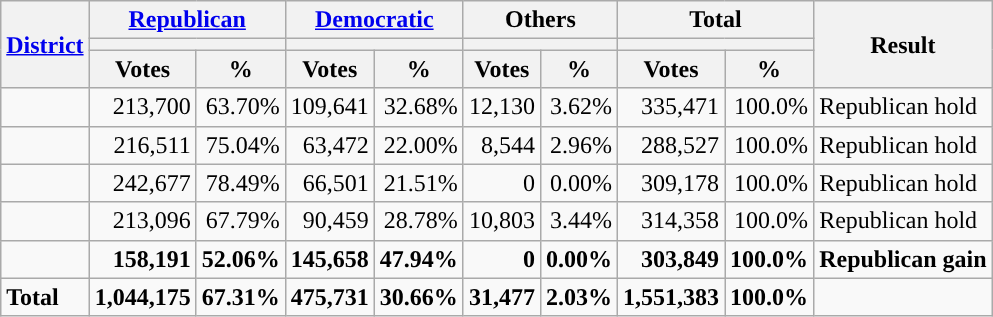<table class="wikitable plainrowheaders sortable" style="font-size:100%; text-align:right;">
<tr>
<th scope=col rowspan=3><a href='#'>District</a></th>
<th scope=col colspan=2><a href='#'>Republican</a></th>
<th scope=col colspan=2><a href='#'>Democratic</a></th>
<th scope=col colspan=2>Others</th>
<th scope=col colspan=2>Total</th>
<th scope=col rowspan=3>Result</th>
</tr>
<tr>
<th scope=col colspan=2 style="background:"></th>
<th scope=col colspan=2 style="background:"></th>
<th scope=col colspan=2></th>
<th scope=col colspan=2></th>
</tr>
<tr>
<th scope=col data-sort-type="number">Votes</th>
<th scope=col data-sort-type="number">%</th>
<th scope=col data-sort-type="number">Votes</th>
<th scope=col data-sort-type="number">%</th>
<th scope=col data-sort-type="number">Votes</th>
<th scope=col data-sort-type="number">%</th>
<th scope=col data-sort-type="number">Votes</th>
<th scope=col data-sort-type="number">%</th>
</tr>
<tr>
<td align=left></td>
<td>213,700</td>
<td>63.70%</td>
<td>109,641</td>
<td>32.68%</td>
<td>12,130</td>
<td>3.62%</td>
<td>335,471</td>
<td>100.0%</td>
<td align=left>Republican hold</td>
</tr>
<tr>
<td align=left></td>
<td>216,511</td>
<td>75.04%</td>
<td>63,472</td>
<td>22.00%</td>
<td>8,544</td>
<td>2.96%</td>
<td>288,527</td>
<td>100.0%</td>
<td align=left>Republican hold</td>
</tr>
<tr>
<td align=left></td>
<td>242,677</td>
<td>78.49%</td>
<td>66,501</td>
<td>21.51%</td>
<td>0</td>
<td>0.00%</td>
<td>309,178</td>
<td>100.0%</td>
<td align=left>Republican hold</td>
</tr>
<tr>
<td align=left></td>
<td>213,096</td>
<td>67.79%</td>
<td>90,459</td>
<td>28.78%</td>
<td>10,803</td>
<td>3.44%</td>
<td>314,358</td>
<td>100.0%</td>
<td align=left>Republican hold</td>
</tr>
<tr>
<td align=left><strong></strong></td>
<td><strong>158,191</strong></td>
<td><strong>52.06%</strong></td>
<td><strong>145,658</strong></td>
<td><strong>47.94%</strong></td>
<td><strong>0</strong></td>
<td><strong>0.00%</strong></td>
<td><strong>303,849</strong></td>
<td><strong>100.0%</strong></td>
<td align=left><strong>Republican gain</strong></td>
</tr>
<tr class="sortbottom" style="font-weight:bold">
<td align=left>Total</td>
<td>1,044,175</td>
<td>67.31%</td>
<td>475,731</td>
<td>30.66%</td>
<td>31,477</td>
<td>2.03%</td>
<td>1,551,383</td>
<td>100.0%</td>
<td></td>
</tr>
</table>
